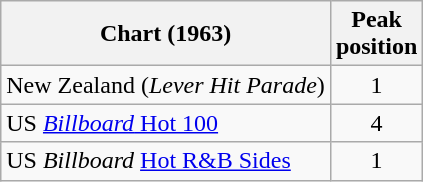<table class="wikitable">
<tr>
<th>Chart (1963)</th>
<th>Peak<br>position</th>
</tr>
<tr>
<td>New Zealand (<em>Lever Hit Parade</em>)</td>
<td style="text-align:center;">1</td>
</tr>
<tr>
<td>US <a href='#'><em>Billboard</em> Hot 100</a></td>
<td style="text-align:center;">4</td>
</tr>
<tr>
<td>US <em>Billboard</em> <a href='#'>Hot R&B Sides</a></td>
<td style="text-align:center;">1</td>
</tr>
</table>
